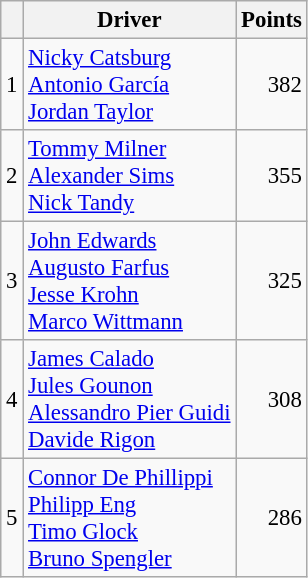<table class="wikitable" style="font-size: 95%;">
<tr>
<th scope="col"></th>
<th scope="col">Driver</th>
<th scope="col">Points</th>
</tr>
<tr>
<td align=center>1</td>
<td> <a href='#'>Nicky Catsburg</a><br> <a href='#'>Antonio García</a><br> <a href='#'>Jordan Taylor</a></td>
<td align=right>382</td>
</tr>
<tr>
<td align=center>2</td>
<td> <a href='#'>Tommy Milner</a><br> <a href='#'>Alexander Sims</a><br> <a href='#'>Nick Tandy</a></td>
<td align=right>355</td>
</tr>
<tr>
<td align=center>3</td>
<td> <a href='#'>John Edwards</a><br> <a href='#'>Augusto Farfus</a><br> <a href='#'>Jesse Krohn</a><br> <a href='#'>Marco Wittmann</a></td>
<td align=right>325</td>
</tr>
<tr>
<td align=center>4</td>
<td> <a href='#'>James Calado</a><br> <a href='#'>Jules Gounon</a><br> <a href='#'>Alessandro Pier Guidi</a><br> <a href='#'>Davide Rigon</a></td>
<td align=right>308</td>
</tr>
<tr>
<td align=center>5</td>
<td> <a href='#'>Connor De Phillippi</a><br> <a href='#'>Philipp Eng</a><br> <a href='#'>Timo Glock</a><br> <a href='#'>Bruno Spengler</a></td>
<td align=right>286</td>
</tr>
</table>
